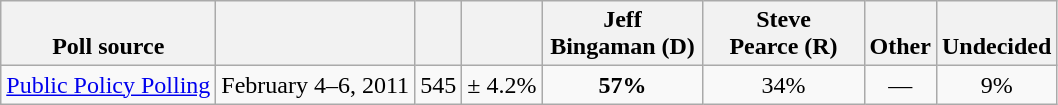<table class="wikitable" style="text-align:center">
<tr valign= bottom>
<th>Poll source</th>
<th></th>
<th></th>
<th></th>
<th style="width:100px;">Jeff<br>Bingaman (D)</th>
<th style="width:100px;">Steve<br>Pearce (R)</th>
<th>Other</th>
<th>Undecided</th>
</tr>
<tr>
<td align=left><a href='#'>Public Policy Polling</a></td>
<td>February 4–6, 2011</td>
<td>545</td>
<td>± 4.2%</td>
<td><strong>57%</strong></td>
<td>34%</td>
<td>—</td>
<td>9%</td>
</tr>
</table>
